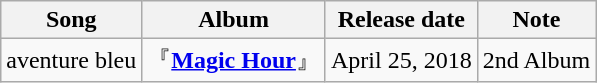<table class="wikitable">
<tr>
<th>Song</th>
<th>Album</th>
<th>Release date</th>
<th>Note</th>
</tr>
<tr>
<td>aventure bleu</td>
<td>『<strong><a href='#'>Magic Hour</a></strong>』</td>
<td>April 25, 2018</td>
<td>2nd Album</td>
</tr>
</table>
